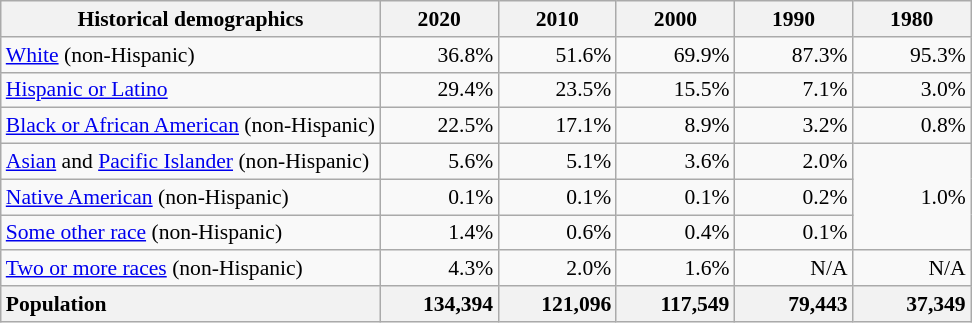<table class="wikitable sortable collapsible mw-collapsed" style="font-size: 90%; text-align: right;">
<tr>
<th>Historical demographics</th>
<th style="width: 5em;">2020</th>
<th style="width: 5em;">2010</th>
<th style="width: 5em;">2000</th>
<th style="width: 5em;">1990</th>
<th style="width: 5em;">1980</th>
</tr>
<tr>
<td style="text-align:left"><a href='#'>White</a> (non-Hispanic)</td>
<td>36.8%</td>
<td>51.6%</td>
<td>69.9%</td>
<td>87.3%</td>
<td>95.3%</td>
</tr>
<tr>
<td style="text-align:left"><a href='#'>Hispanic or Latino</a></td>
<td>29.4%</td>
<td>23.5%</td>
<td>15.5%</td>
<td>7.1%</td>
<td>3.0%</td>
</tr>
<tr>
<td style="text-align:left"><a href='#'>Black or African American</a> (non-Hispanic)</td>
<td>22.5%</td>
<td>17.1%</td>
<td>8.9%</td>
<td>3.2%</td>
<td>0.8%</td>
</tr>
<tr>
<td style="text-align:left"><a href='#'>Asian</a> and <a href='#'>Pacific Islander</a> (non-Hispanic)</td>
<td>5.6%</td>
<td>5.1%</td>
<td>3.6%</td>
<td>2.0%</td>
<td rowspan="3">1.0%</td>
</tr>
<tr>
<td style="text-align:left"><a href='#'>Native American</a> (non-Hispanic)</td>
<td>0.1%</td>
<td>0.1%</td>
<td>0.1%</td>
<td>0.2%</td>
</tr>
<tr>
<td style="text-align:left"><a href='#'>Some other race</a> (non-Hispanic)</td>
<td>1.4%</td>
<td>0.6%</td>
<td>0.4%</td>
<td>0.1%</td>
</tr>
<tr>
<td style="text-align:left"><a href='#'>Two or more races</a> (non-Hispanic)</td>
<td>4.3%</td>
<td>2.0%</td>
<td>1.6%</td>
<td>N/A</td>
<td>N/A</td>
</tr>
<tr>
<th style="text-align:left">Population</th>
<th style="text-align:right">134,394</th>
<th style="text-align:right">121,096</th>
<th style="text-align:right">117,549</th>
<th style="text-align:right">79,443</th>
<th style="text-align:right">37,349</th>
</tr>
</table>
